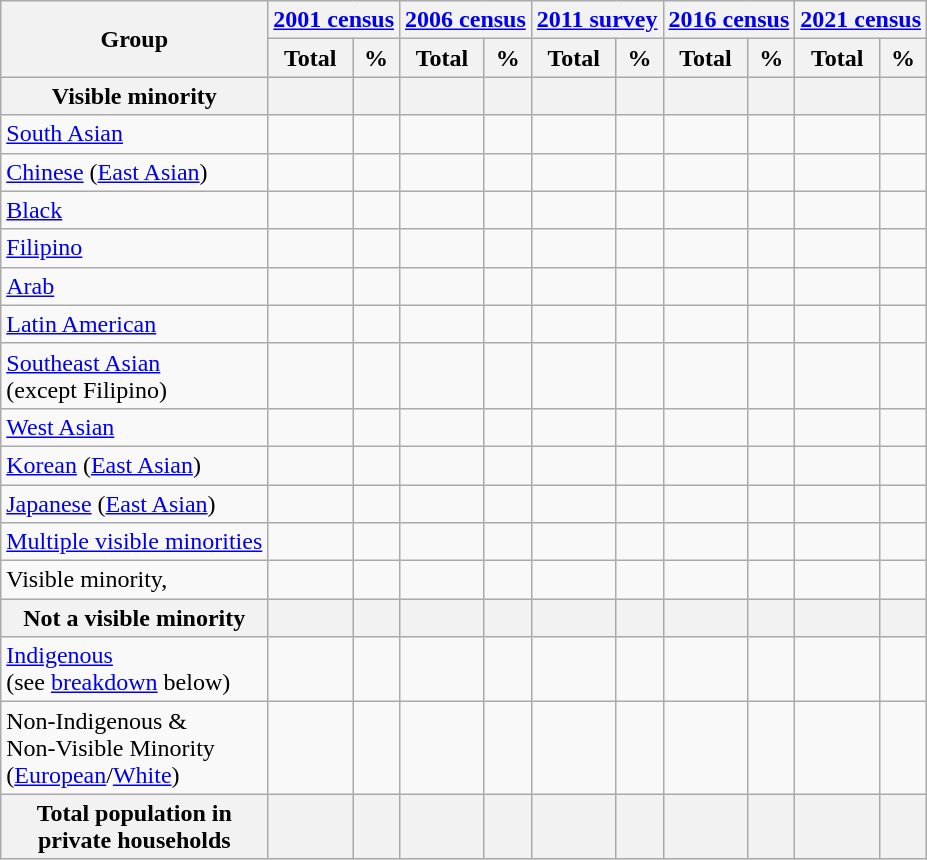<table class="wikitable sortable sticky-header" style=text-align:left;">
<tr>
<th rowspan="2">Group</th>
<th colspan="2"><a href='#'>2001 census</a></th>
<th colspan="2"><a href='#'>2006 census</a></th>
<th colspan="2"><a href='#'>2011 survey</a></th>
<th colspan="2"><a href='#'>2016 census</a></th>
<th colspan="2"><a href='#'>2021 census</a></th>
</tr>
<tr style="background:#e0e0e0;">
<th>Total</th>
<th>%</th>
<th>Total</th>
<th>%</th>
<th>Total</th>
<th>%</th>
<th>Total</th>
<th>%</th>
<th>Total</th>
<th>%</th>
</tr>
<tr class="sortbottom">
<th>Visible minority</th>
<th align=center></th>
<th align=center></th>
<th align=center></th>
<th align=center></th>
<th align=center></th>
<th align=center></th>
<th align=center></th>
<th align=center></th>
<th align=center></th>
<th align=center></th>
</tr>
<tr>
<td><a href='#'>South Asian</a></td>
<td align=center></td>
<td align=center></td>
<td align=center></td>
<td align=center></td>
<td align=center></td>
<td align=center></td>
<td align=center></td>
<td align=center></td>
<td align=center></td>
<td align=center></td>
</tr>
<tr>
<td><a href='#'>Chinese</a> (<a href='#'>East Asian</a>)</td>
<td align=center></td>
<td align=center></td>
<td align=center></td>
<td align=center></td>
<td align=center></td>
<td align=center></td>
<td align=center></td>
<td style="text-align:center;"></td>
<td align=center></td>
<td style="text-align:center;"></td>
</tr>
<tr>
<td><a href='#'>Black</a></td>
<td align=center></td>
<td align=center></td>
<td align=center></td>
<td align=center></td>
<td align=center></td>
<td align=center></td>
<td align=center></td>
<td align=center></td>
<td align=center></td>
<td align=center></td>
</tr>
<tr>
<td><a href='#'>Filipino</a></td>
<td align=center></td>
<td align=center></td>
<td align=center></td>
<td align=center></td>
<td align=center></td>
<td align=center></td>
<td align=center></td>
<td align=center></td>
<td align=center></td>
<td align=center></td>
</tr>
<tr>
<td><a href='#'>Arab</a></td>
<td align=center></td>
<td align=center></td>
<td align=center></td>
<td align=center></td>
<td align=center></td>
<td align=center></td>
<td align=center></td>
<td align=center></td>
<td align=center></td>
<td align=center></td>
</tr>
<tr>
<td><a href='#'>Latin American</a></td>
<td align=center></td>
<td align=center></td>
<td align=center></td>
<td align=center></td>
<td align=center></td>
<td align=center></td>
<td align=center></td>
<td align=center></td>
<td align=center></td>
<td align=center></td>
</tr>
<tr>
<td><a href='#'>Southeast Asian</a><br>(except Filipino)</td>
<td align=center></td>
<td align=center></td>
<td align=center></td>
<td align=center></td>
<td align=center></td>
<td align=center></td>
<td align=center></td>
<td align=center></td>
<td align=center></td>
<td align=center></td>
</tr>
<tr>
<td><a href='#'>West Asian</a></td>
<td align=center></td>
<td align=center></td>
<td align=center></td>
<td align=center></td>
<td align=center></td>
<td align=center></td>
<td align=center></td>
<td align=center></td>
<td align=center></td>
<td align=center></td>
</tr>
<tr>
<td><a href='#'>Korean</a> (<a href='#'>East Asian</a>)</td>
<td align=center></td>
<td align=center></td>
<td align=center></td>
<td align=center></td>
<td align=center></td>
<td align=center></td>
<td align=center></td>
<td align=center></td>
<td align=center></td>
<td align=center></td>
</tr>
<tr>
<td><a href='#'>Japanese</a> (<a href='#'>East Asian</a>)</td>
<td align=center></td>
<td align=center></td>
<td align=center></td>
<td align=center></td>
<td align=center></td>
<td align=center></td>
<td align=center></td>
<td align=center></td>
<td align=center></td>
<td align=center></td>
</tr>
<tr class="sortbottom">
<td><a href='#'>Multiple visible minorities</a></td>
<td align=center></td>
<td align=center></td>
<td align=center></td>
<td align=center></td>
<td align=center></td>
<td align=center></td>
<td align=center></td>
<td align=center></td>
<td align=center></td>
<td align=center></td>
</tr>
<tr class="sortbottom">
<td>Visible minority, </td>
<td align=center></td>
<td align=center></td>
<td align=center></td>
<td align=center></td>
<td align=center></td>
<td align=center></td>
<td align=center></td>
<td align=center></td>
<td align=center></td>
<td align=center></td>
</tr>
<tr class="sortbottom">
<th>Not a visible minority</th>
<th align=center></th>
<th align=center></th>
<th align=center></th>
<th align=center></th>
<th align=center></th>
<th align=center></th>
<th align=center></th>
<th align=center></th>
<th align=center></th>
<th align=center></th>
</tr>
<tr class="sortbottom">
<td><a href='#'>Indigenous</a><br>(see <a href='#'>breakdown</a> below)</td>
<td align=center></td>
<td align=center></td>
<td align=center></td>
<td align=center></td>
<td align=center></td>
<td align=center></td>
<td align=center></td>
<td align=center></td>
<td align=center></td>
<td align=center></td>
</tr>
<tr class="sortbottom">
<td>Non-Indigenous &<br>Non-Visible Minority<br>(<a href='#'>European</a>/<a href='#'>White</a>)</td>
<td align=center></td>
<td align=center></td>
<td align=center></td>
<td align=center></td>
<td align=center></td>
<td align=center></td>
<td align=center></td>
<td align=center></td>
<td align=center></td>
<td align=center></td>
</tr>
<tr class="sortbottom">
<th>Total population in<br>private households</th>
<th align=center></th>
<th align=center></th>
<th align=center></th>
<th align=center></th>
<th align=center></th>
<th align=center></th>
<th align=center></th>
<th align=center></th>
<th align=center></th>
<th align=center></th>
</tr>
</table>
